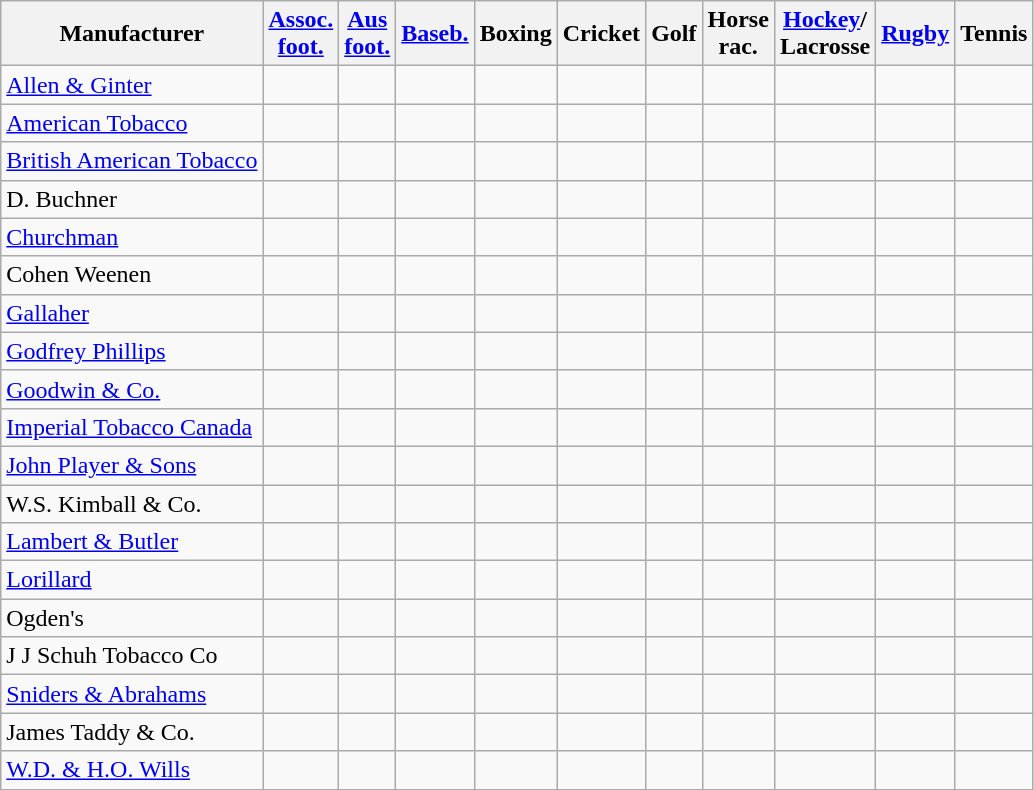<table class="wikitable sortable" style="text-align: center;" "font-size:75%">
<tr>
<th>Manufacturer</th>
<th width=px><a href='#'>Assoc.<br>foot.</a></th>
<th width=px><a href='#'>Aus<br>foot.</a></th>
<th width=px><a href='#'>Baseb.</a></th>
<th width=px>Boxing</th>
<th width=px>Cricket</th>
<th width=px>Golf</th>
<th width=px>Horse<br>rac.</th>
<th width=px><a href='#'>Hockey</a>/<br>Lacrosse</th>
<th width=px><a href='#'>Rugby</a></th>
<th width=px>Tennis</th>
</tr>
<tr>
<td align=left> <a href='#'>Allen & Ginter</a></td>
<td></td>
<td></td>
<td></td>
<td></td>
<td></td>
<td></td>
<td></td>
<td></td>
<td></td>
<td></td>
</tr>
<tr>
<td align=left> <a href='#'>American Tobacco</a></td>
<td></td>
<td></td>
<td></td>
<td></td>
<td></td>
<td></td>
<td></td>
<td></td>
<td></td>
<td></td>
</tr>
<tr>
<td align=left> <a href='#'>British American Tobacco</a></td>
<td></td>
<td></td>
<td></td>
<td></td>
<td></td>
<td></td>
<td></td>
<td></td>
<td></td>
<td></td>
</tr>
<tr>
<td align=left> D. Buchner</td>
<td></td>
<td></td>
<td></td>
<td></td>
<td></td>
<td></td>
<td></td>
<td></td>
<td></td>
<td></td>
</tr>
<tr>
<td align=left> <a href='#'>Churchman</a></td>
<td></td>
<td></td>
<td></td>
<td></td>
<td></td>
<td></td>
<td></td>
<td></td>
<td></td>
<td></td>
</tr>
<tr>
<td align=left> Cohen Weenen </td>
<td></td>
<td></td>
<td></td>
<td></td>
<td></td>
<td></td>
<td></td>
<td></td>
<td></td>
<td></td>
</tr>
<tr>
<td align=left> <a href='#'>Gallaher</a></td>
<td></td>
<td></td>
<td></td>
<td></td>
<td></td>
<td></td>
<td></td>
<td></td>
<td></td>
<td></td>
</tr>
<tr>
<td align=left> <a href='#'>Godfrey Phillips</a></td>
<td></td>
<td></td>
<td></td>
<td></td>
<td></td>
<td></td>
<td></td>
<td></td>
<td></td>
<td></td>
</tr>
<tr>
<td align=left> <a href='#'>Goodwin & Co.</a></td>
<td></td>
<td></td>
<td></td>
<td></td>
<td></td>
<td></td>
<td></td>
<td></td>
<td></td>
<td></td>
</tr>
<tr>
<td align=left> <a href='#'>Imperial Tobacco Canada</a></td>
<td></td>
<td></td>
<td></td>
<td></td>
<td></td>
<td></td>
<td></td>
<td></td>
<td></td>
<td></td>
</tr>
<tr>
<td align=left> <a href='#'>John Player & Sons</a></td>
<td></td>
<td></td>
<td></td>
<td></td>
<td></td>
<td></td>
<td></td>
<td></td>
<td></td>
<td></td>
</tr>
<tr>
<td align=left> W.S. Kimball & Co.</td>
<td></td>
<td></td>
<td></td>
<td></td>
<td></td>
<td></td>
<td></td>
<td></td>
<td></td>
<td></td>
</tr>
<tr>
<td align=left> <a href='#'>Lambert & Butler</a></td>
<td></td>
<td></td>
<td></td>
<td></td>
<td></td>
<td></td>
<td></td>
<td></td>
<td></td>
<td></td>
</tr>
<tr>
<td align=left> <a href='#'>Lorillard</a></td>
<td></td>
<td></td>
<td></td>
<td></td>
<td></td>
<td></td>
<td></td>
<td></td>
<td></td>
<td></td>
</tr>
<tr>
<td align=left> Ogden's </td>
<td></td>
<td></td>
<td></td>
<td></td>
<td></td>
<td></td>
<td></td>
<td></td>
<td></td>
<td></td>
</tr>
<tr>
<td align=left> J J Schuh Tobacco Co</td>
<td></td>
<td></td>
<td></td>
<td></td>
<td></td>
<td></td>
<td></td>
<td></td>
<td></td>
<td></td>
</tr>
<tr>
<td align=left> <a href='#'>Sniders & Abrahams</a></td>
<td></td>
<td></td>
<td></td>
<td></td>
<td></td>
<td></td>
<td></td>
<td></td>
<td></td>
<td></td>
</tr>
<tr>
<td align=left> James Taddy & Co.</td>
<td></td>
<td></td>
<td></td>
<td></td>
<td></td>
<td></td>
<td></td>
<td></td>
<td></td>
<td></td>
</tr>
<tr>
<td align=left> <a href='#'>W.D. & H.O. Wills</a></td>
<td></td>
<td></td>
<td></td>
<td></td>
<td></td>
<td></td>
<td></td>
<td></td>
<td></td>
<td></td>
</tr>
</table>
